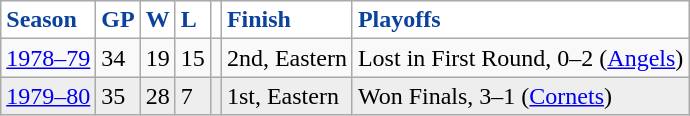<table class="wikitable">
<tr style="font-weight:bold;background:white;color:#0b429b;border-color:#c9333f;">
<td>Season</td>
<td>GP</td>
<td>W</td>
<td>L</td>
<td></td>
<td>Finish</td>
<td>Playoffs</td>
</tr>
<tr>
<td><a href='#'>1978–79</a></td>
<td>34</td>
<td>19</td>
<td>15</td>
<td></td>
<td>2nd, Eastern</td>
<td>Lost in First Round, 0–2 (<a href='#'>Angels</a>)</td>
</tr>
<tr style="background:#eee;">
<td><a href='#'>1979–80</a></td>
<td>35</td>
<td>28</td>
<td>7</td>
<td></td>
<td>1st, Eastern</td>
<td>Won Finals, 3–1 (<a href='#'>Cornets</a>)</td>
</tr>
</table>
